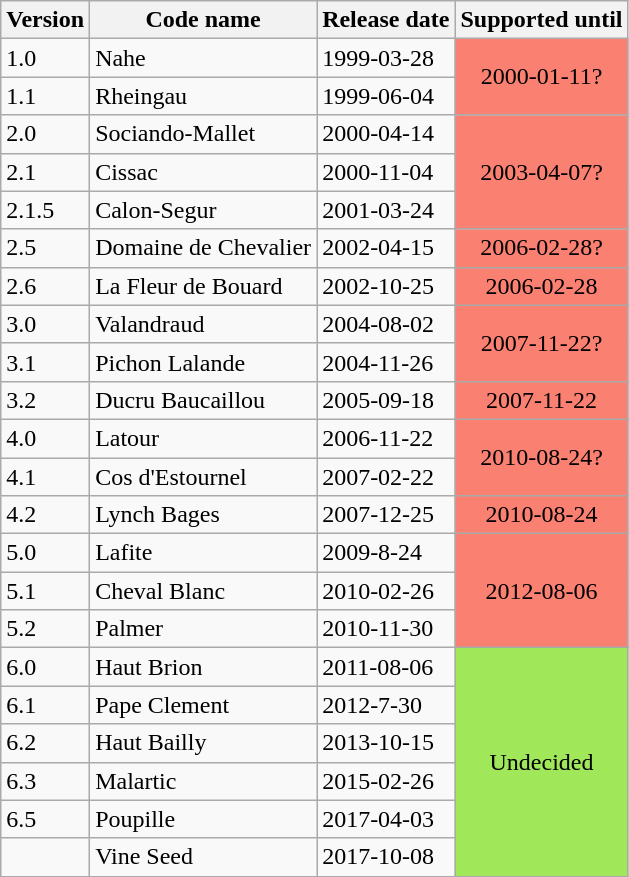<table class="wikitable sortable">
<tr>
<th>Version</th>
<th>Code name</th>
<th>Release date</th>
<th>Supported until</th>
</tr>
<tr>
<td>1.0</td>
<td>Nahe</td>
<td>1999-03-28</td>
<td rowspan="2" align="center" style="background-color:#fa8072;">2000-01-11?</td>
</tr>
<tr>
<td>1.1</td>
<td>Rheingau</td>
<td>1999-06-04</td>
</tr>
<tr>
<td>2.0</td>
<td>Sociando-Mallet</td>
<td>2000-04-14</td>
<td rowspan="3" align="center" style="background-color:#fa8072;">2003-04-07?</td>
</tr>
<tr>
<td>2.1</td>
<td>Cissac</td>
<td>2000-11-04</td>
</tr>
<tr>
<td>2.1.5</td>
<td>Calon-Segur</td>
<td>2001-03-24</td>
</tr>
<tr>
<td>2.5</td>
<td>Domaine de Chevalier</td>
<td>2002-04-15</td>
<td align=center style="background-color:#fa8072;">2006-02-28?</td>
</tr>
<tr>
<td>2.6</td>
<td>La Fleur de Bouard</td>
<td>2002-10-25</td>
<td align=center style="background-color:#fa8072;">2006-02-28</td>
</tr>
<tr>
<td>3.0</td>
<td>Valandraud</td>
<td>2004-08-02</td>
<td rowspan="2" align="center" style="background-color:#fa8072;">2007-11-22?</td>
</tr>
<tr>
<td>3.1</td>
<td>Pichon Lalande</td>
<td>2004-11-26</td>
</tr>
<tr>
<td>3.2</td>
<td>Ducru Baucaillou</td>
<td>2005-09-18</td>
<td align=center style="background-color:#fa8072;">2007-11-22</td>
</tr>
<tr>
<td>4.0</td>
<td>Latour</td>
<td>2006-11-22</td>
<td rowspan="2" align="center" style="background-color:#fa8072;">2010-08-24?</td>
</tr>
<tr>
<td>4.1</td>
<td>Cos d'Estournel</td>
<td>2007-02-22</td>
</tr>
<tr>
<td>4.2</td>
<td>Lynch Bages</td>
<td>2007-12-25</td>
<td align=center style="background-color:#fa8072;">2010-08-24</td>
</tr>
<tr>
<td>5.0</td>
<td>Lafite</td>
<td>2009-8-24</td>
<td rowspan="3" align="center" style="background-color:#fa8072;">2012-08-06</td>
</tr>
<tr>
<td>5.1</td>
<td>Cheval Blanc</td>
<td>2010-02-26</td>
</tr>
<tr>
<td>5.2</td>
<td>Palmer</td>
<td>2010-11-30</td>
</tr>
<tr>
<td>6.0</td>
<td>Haut Brion</td>
<td>2011-08-06</td>
<td rowspan="6" align="center" style="background-color:#A0E75A;">Undecided</td>
</tr>
<tr>
<td>6.1</td>
<td>Pape Clement</td>
<td>2012-7-30</td>
</tr>
<tr>
<td>6.2</td>
<td>Haut Bailly</td>
<td>2013-10-15</td>
</tr>
<tr>
<td>6.3</td>
<td>Malartic</td>
<td>2015-02-26</td>
</tr>
<tr>
<td>6.5</td>
<td>Poupille</td>
<td>2017-04-03</td>
</tr>
<tr>
<td></td>
<td>Vine Seed</td>
<td>2017-10-08</td>
</tr>
</table>
